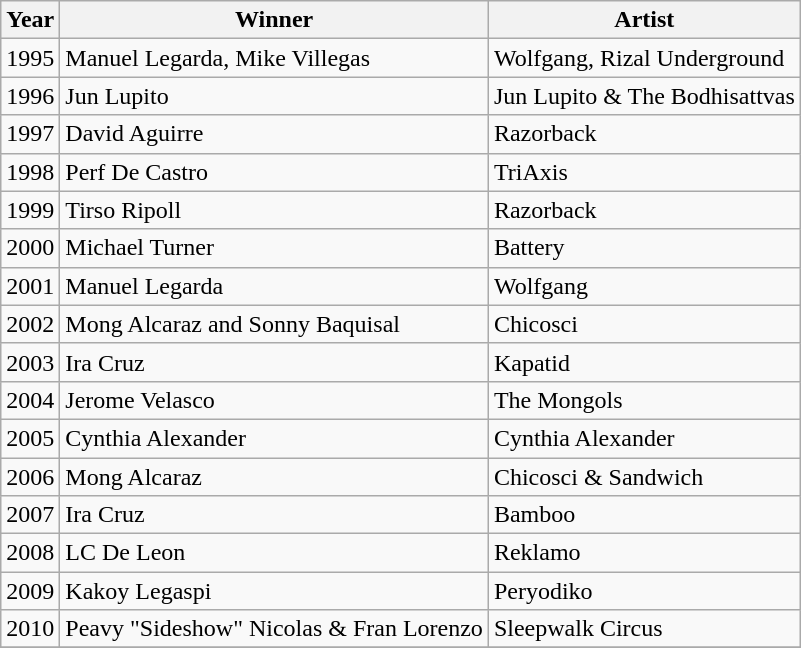<table class="wikitable">
<tr>
<th>Year</th>
<th>Winner</th>
<th>Artist</th>
</tr>
<tr>
<td>1995</td>
<td>Manuel Legarda, Mike Villegas</td>
<td>Wolfgang, Rizal Underground</td>
</tr>
<tr>
<td>1996</td>
<td>Jun Lupito</td>
<td>Jun Lupito & The Bodhisattvas</td>
</tr>
<tr>
<td>1997</td>
<td>David Aguirre</td>
<td>Razorback</td>
</tr>
<tr>
<td>1998</td>
<td>Perf De Castro</td>
<td>TriAxis</td>
</tr>
<tr>
<td>1999</td>
<td>Tirso Ripoll</td>
<td>Razorback</td>
</tr>
<tr>
<td>2000</td>
<td>Michael Turner</td>
<td>Battery</td>
</tr>
<tr>
<td>2001</td>
<td>Manuel Legarda</td>
<td>Wolfgang</td>
</tr>
<tr>
<td>2002</td>
<td>Mong Alcaraz and Sonny Baquisal</td>
<td>Chicosci</td>
</tr>
<tr>
<td>2003</td>
<td>Ira Cruz</td>
<td>Kapatid</td>
</tr>
<tr>
<td>2004</td>
<td>Jerome Velasco</td>
<td>The Mongols</td>
</tr>
<tr>
<td>2005</td>
<td>Cynthia Alexander</td>
<td>Cynthia Alexander</td>
</tr>
<tr>
<td>2006</td>
<td>Mong Alcaraz</td>
<td>Chicosci & Sandwich</td>
</tr>
<tr>
<td>2007</td>
<td>Ira Cruz</td>
<td>Bamboo</td>
</tr>
<tr>
<td>2008</td>
<td>LC De Leon</td>
<td>Reklamo</td>
</tr>
<tr>
<td>2009</td>
<td>Kakoy Legaspi</td>
<td>Peryodiko</td>
</tr>
<tr>
<td>2010</td>
<td>Peavy "Sideshow" Nicolas & Fran Lorenzo</td>
<td>Sleepwalk Circus</td>
</tr>
<tr>
</tr>
</table>
